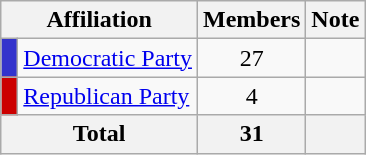<table class="wikitable">
<tr>
<th colspan="2" align="center" valign="bottom">Affiliation</th>
<th valign="bottom">Members</th>
<th valign="bottom">Note</th>
</tr>
<tr>
<td bgcolor="#3333CC"> </td>
<td><a href='#'>Democratic Party</a></td>
<td align="center">27</td>
<td></td>
</tr>
<tr>
<td bgcolor="#CC0000"> </td>
<td><a href='#'>Republican Party</a></td>
<td align="center">4</td>
<td></td>
</tr>
<tr>
<th colspan="2" align="center"><strong>Total</strong></th>
<th align="center"><strong>31</strong></th>
<th></th>
</tr>
</table>
